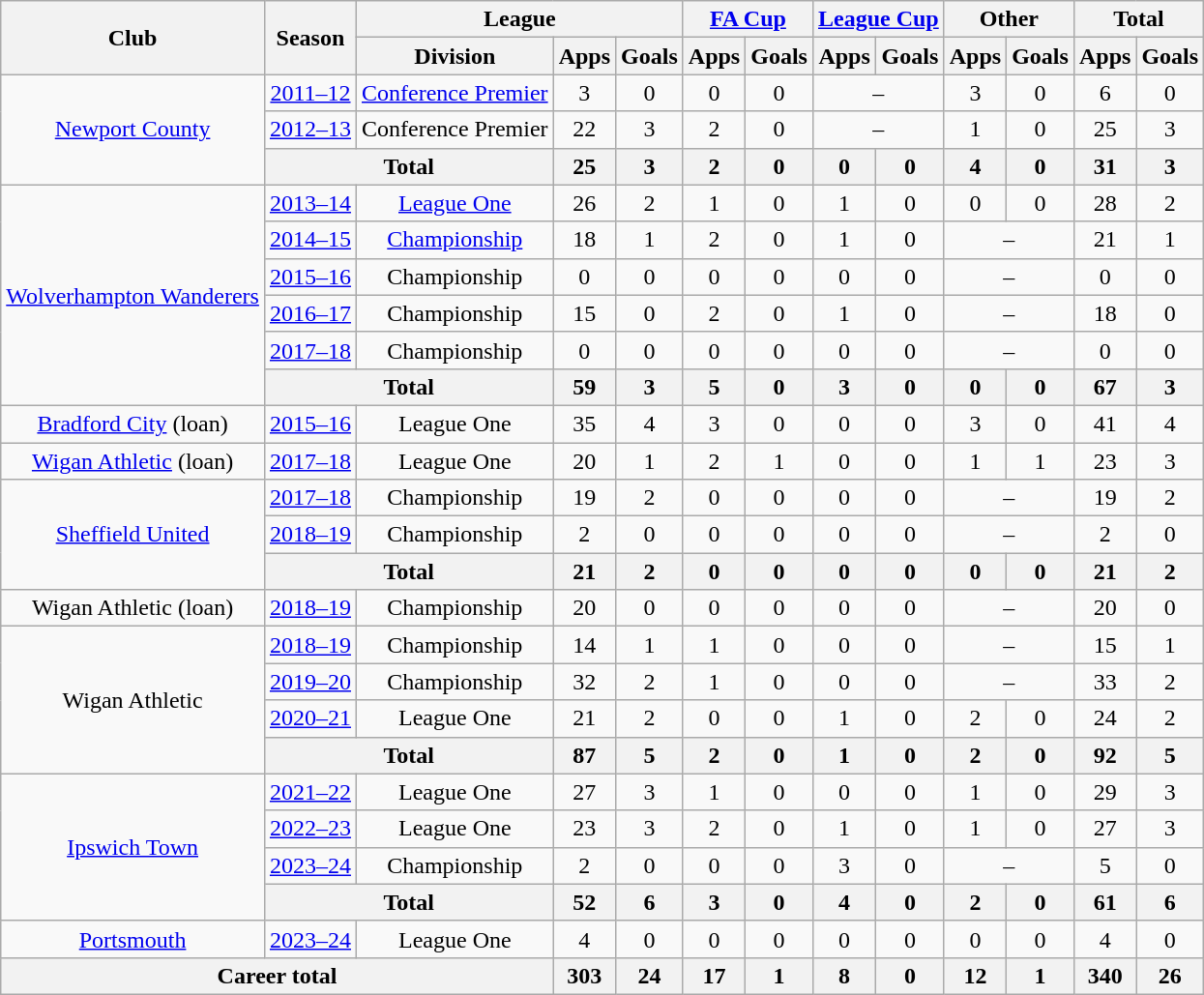<table class="wikitable" style="text-align:center">
<tr>
<th rowspan="2">Club</th>
<th rowspan="2">Season</th>
<th colspan="3">League</th>
<th colspan="2"><a href='#'>FA Cup</a></th>
<th colspan="2"><a href='#'>League Cup</a></th>
<th colspan="2">Other</th>
<th colspan="2">Total</th>
</tr>
<tr>
<th>Division</th>
<th>Apps</th>
<th>Goals</th>
<th>Apps</th>
<th>Goals</th>
<th>Apps</th>
<th>Goals</th>
<th>Apps</th>
<th>Goals</th>
<th>Apps</th>
<th>Goals</th>
</tr>
<tr>
<td rowspan="3"><a href='#'>Newport County</a></td>
<td><a href='#'>2011–12</a></td>
<td><a href='#'>Conference Premier</a></td>
<td>3</td>
<td>0</td>
<td>0</td>
<td>0</td>
<td colspan=2>–</td>
<td>3</td>
<td>0</td>
<td>6</td>
<td>0</td>
</tr>
<tr>
<td><a href='#'>2012–13</a></td>
<td>Conference Premier</td>
<td>22</td>
<td>3</td>
<td>2</td>
<td>0</td>
<td colspan=2>–</td>
<td>1</td>
<td>0</td>
<td>25</td>
<td>3</td>
</tr>
<tr>
<th colspan="2">Total</th>
<th>25</th>
<th>3</th>
<th>2</th>
<th>0</th>
<th>0</th>
<th>0</th>
<th>4</th>
<th>0</th>
<th>31</th>
<th>3</th>
</tr>
<tr>
<td rowspan="6"><a href='#'>Wolverhampton Wanderers</a></td>
<td><a href='#'>2013–14</a></td>
<td><a href='#'>League One</a></td>
<td>26</td>
<td>2</td>
<td>1</td>
<td>0</td>
<td>1</td>
<td>0</td>
<td>0</td>
<td>0</td>
<td>28</td>
<td>2</td>
</tr>
<tr>
<td><a href='#'>2014–15</a></td>
<td><a href='#'>Championship</a></td>
<td>18</td>
<td>1</td>
<td>2</td>
<td>0</td>
<td>1</td>
<td>0</td>
<td colspan=2>–</td>
<td>21</td>
<td>1</td>
</tr>
<tr>
<td><a href='#'>2015–16</a></td>
<td>Championship</td>
<td>0</td>
<td>0</td>
<td>0</td>
<td>0</td>
<td>0</td>
<td>0</td>
<td colspan=2>–</td>
<td>0</td>
<td>0</td>
</tr>
<tr>
<td><a href='#'>2016–17</a></td>
<td>Championship</td>
<td>15</td>
<td>0</td>
<td>2</td>
<td>0</td>
<td>1</td>
<td>0</td>
<td colspan=2>–</td>
<td>18</td>
<td>0</td>
</tr>
<tr>
<td><a href='#'>2017–18</a></td>
<td>Championship</td>
<td>0</td>
<td>0</td>
<td>0</td>
<td>0</td>
<td>0</td>
<td>0</td>
<td colspan=2>–</td>
<td>0</td>
<td>0</td>
</tr>
<tr>
<th colspan="2">Total</th>
<th>59</th>
<th>3</th>
<th>5</th>
<th>0</th>
<th>3</th>
<th>0</th>
<th>0</th>
<th>0</th>
<th>67</th>
<th>3</th>
</tr>
<tr>
<td><a href='#'>Bradford City</a> (loan)</td>
<td><a href='#'>2015–16</a></td>
<td>League One</td>
<td>35</td>
<td>4</td>
<td>3</td>
<td>0</td>
<td>0</td>
<td>0</td>
<td>3</td>
<td>0</td>
<td>41</td>
<td>4</td>
</tr>
<tr>
<td><a href='#'>Wigan Athletic</a> (loan)</td>
<td><a href='#'>2017–18</a></td>
<td>League One</td>
<td>20</td>
<td>1</td>
<td>2</td>
<td>1</td>
<td>0</td>
<td>0</td>
<td>1</td>
<td>1</td>
<td>23</td>
<td>3</td>
</tr>
<tr>
<td rowspan="3"><a href='#'>Sheffield United</a></td>
<td><a href='#'>2017–18</a></td>
<td>Championship</td>
<td>19</td>
<td>2</td>
<td>0</td>
<td>0</td>
<td>0</td>
<td>0</td>
<td colspan=2>–</td>
<td>19</td>
<td>2</td>
</tr>
<tr>
<td><a href='#'>2018–19</a></td>
<td>Championship</td>
<td>2</td>
<td>0</td>
<td>0</td>
<td>0</td>
<td>0</td>
<td>0</td>
<td colspan=2>–</td>
<td>2</td>
<td>0</td>
</tr>
<tr>
<th colspan="2">Total</th>
<th>21</th>
<th>2</th>
<th>0</th>
<th>0</th>
<th>0</th>
<th>0</th>
<th>0</th>
<th>0</th>
<th>21</th>
<th>2</th>
</tr>
<tr>
<td>Wigan Athletic (loan)</td>
<td><a href='#'>2018–19</a></td>
<td>Championship</td>
<td>20</td>
<td>0</td>
<td>0</td>
<td>0</td>
<td>0</td>
<td>0</td>
<td colspan=2>–</td>
<td>20</td>
<td>0</td>
</tr>
<tr>
<td rowspan="4">Wigan Athletic</td>
<td><a href='#'>2018–19</a></td>
<td>Championship</td>
<td>14</td>
<td>1</td>
<td>1</td>
<td>0</td>
<td>0</td>
<td>0</td>
<td colspan=2>–</td>
<td>15</td>
<td>1</td>
</tr>
<tr>
<td><a href='#'>2019–20</a></td>
<td>Championship</td>
<td>32</td>
<td>2</td>
<td>1</td>
<td>0</td>
<td>0</td>
<td>0</td>
<td colspan=2>–</td>
<td>33</td>
<td>2</td>
</tr>
<tr>
<td><a href='#'>2020–21</a></td>
<td>League One</td>
<td>21</td>
<td>2</td>
<td>0</td>
<td>0</td>
<td>1</td>
<td>0</td>
<td>2</td>
<td>0</td>
<td>24</td>
<td>2</td>
</tr>
<tr>
<th colspan="2">Total</th>
<th>87</th>
<th>5</th>
<th>2</th>
<th>0</th>
<th>1</th>
<th>0</th>
<th>2</th>
<th>0</th>
<th>92</th>
<th>5</th>
</tr>
<tr>
<td rowspan="4"><a href='#'>Ipswich Town</a></td>
<td><a href='#'>2021–22</a></td>
<td>League One</td>
<td>27</td>
<td>3</td>
<td>1</td>
<td>0</td>
<td>0</td>
<td>0</td>
<td>1</td>
<td>0</td>
<td>29</td>
<td>3</td>
</tr>
<tr>
<td><a href='#'>2022–23</a></td>
<td>League One</td>
<td>23</td>
<td>3</td>
<td>2</td>
<td>0</td>
<td>1</td>
<td>0</td>
<td>1</td>
<td>0</td>
<td>27</td>
<td>3</td>
</tr>
<tr>
<td><a href='#'>2023–24</a></td>
<td>Championship</td>
<td>2</td>
<td>0</td>
<td>0</td>
<td>0</td>
<td>3</td>
<td>0</td>
<td colspan=2>–</td>
<td>5</td>
<td>0</td>
</tr>
<tr>
<th colspan="2">Total</th>
<th>52</th>
<th>6</th>
<th>3</th>
<th>0</th>
<th>4</th>
<th>0</th>
<th>2</th>
<th>0</th>
<th>61</th>
<th>6</th>
</tr>
<tr>
<td><a href='#'>Portsmouth</a></td>
<td><a href='#'>2023–24</a></td>
<td>League One</td>
<td>4</td>
<td>0</td>
<td>0</td>
<td>0</td>
<td>0</td>
<td>0</td>
<td>0</td>
<td>0</td>
<td>4</td>
<td>0</td>
</tr>
<tr>
<th colspan="3">Career total</th>
<th>303</th>
<th>24</th>
<th>17</th>
<th>1</th>
<th>8</th>
<th>0</th>
<th>12</th>
<th>1</th>
<th>340</th>
<th>26</th>
</tr>
</table>
